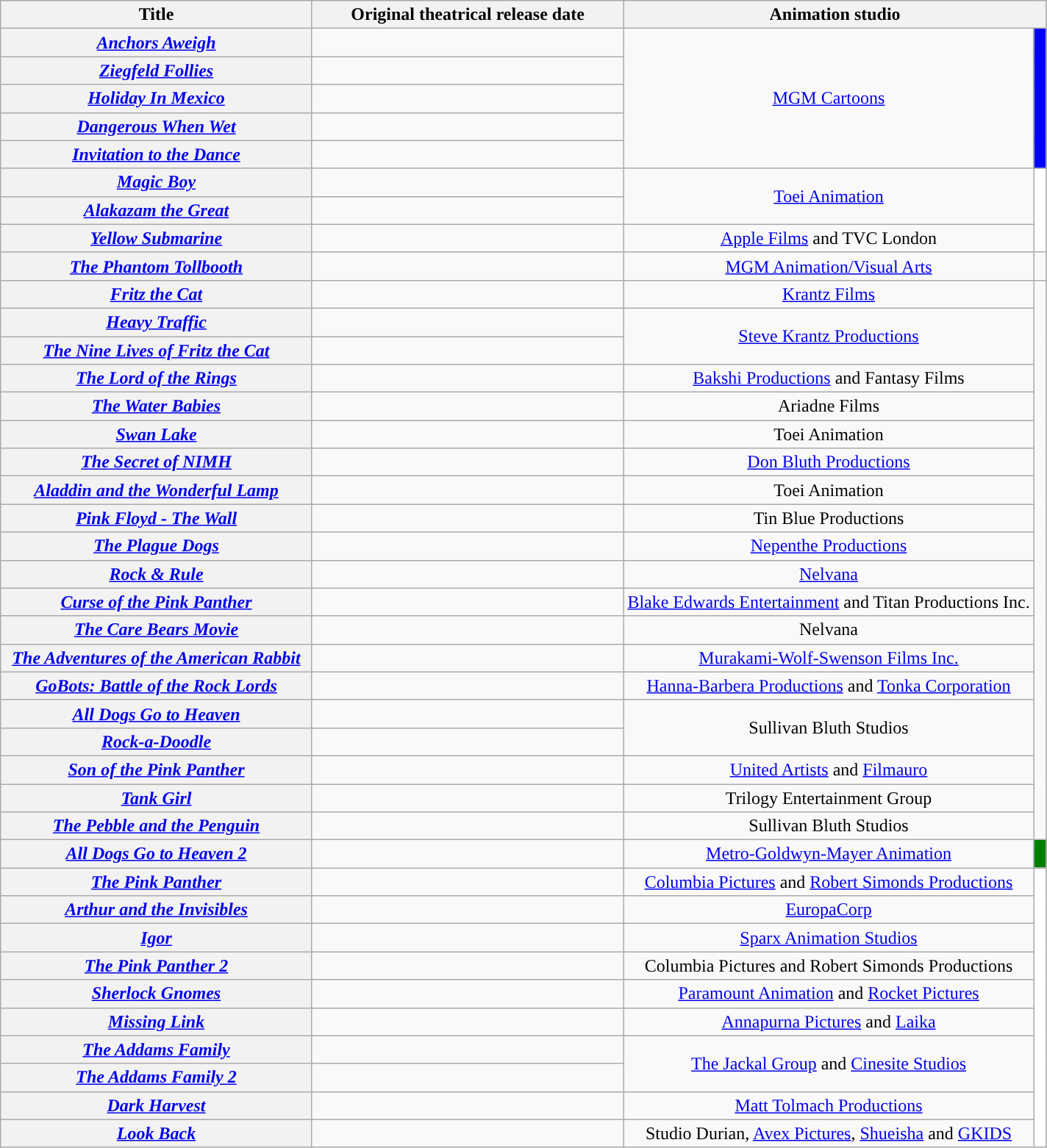<table class="wikitable sortable plainrowheaders">
<tr style="color:black">
<th scope="col" style="width:275px;">Title</th>
<th scope="col" style="width:275px;">Original theatrical release date </th>
<th colspan="2" scope="col" style="padding:0 8px; width:250px;">Animation studio</th>
</tr>
<tr ´>
<th scope="row"><em><a href='#'>Anchors Aweigh</a></em></th>
<td></td>
<td style="text-align:center;" rowspan="5"><a href='#'>MGM Cartoons</a></td>
<td style="background:blue; " rowspan="5"> </td>
</tr>
<tr>
<th scope="row"><em><a href='#'>Ziegfeld Follies</a></em></th>
<td></td>
</tr>
<tr>
<th scope="row"><em><a href='#'>Holiday In Mexico</a></em></th>
<td></td>
</tr>
<tr>
<th scope="row"><em><a href='#'>Dangerous When Wet</a></em></th>
<td></td>
</tr>
<tr>
<th scope="row"><em><a href='#'>Invitation to the Dance</a></em></th>
<td></td>
</tr>
<tr>
<th scope="row"><em><a href='#'>Magic Boy</a></em></th>
<td></td>
<td style="text-align:center;" rowspan="2"><a href='#'>Toei Animation</a></td>
<td style="background:white; " rowspan="3"> </td>
</tr>
<tr>
<th scope="row"><em><a href='#'>Alakazam the Great</a></em></th>
<td></td>
</tr>
<tr>
<th scope="row"><em><a href='#'>Yellow Submarine</a></em></th>
<td></td>
<td style="text-align:center;"><a href='#'>Apple Films</a> and TVC London</td>
</tr>
<tr>
<th scope="row"><em><a href='#'>The Phantom Tollbooth</a></em></th>
<td></td>
<td style="text-align:center;"><a href='#'>MGM Animation/Visual Arts</a></td>
<td rowspan="1"> </td>
</tr>
<tr>
<th scope="row"><em><a href='#'>Fritz the Cat</a></em></th>
<td></td>
<td style="text-align:center;"><a href='#'>Krantz Films</a></td>
<td rowspan="20"> </td>
</tr>
<tr>
<th scope="row"><em><a href='#'>Heavy Traffic</a></em></th>
<td></td>
<td style="text-align:center;" rowspan="2"><a href='#'>Steve Krantz Productions</a></td>
</tr>
<tr>
<th scope="row"><em><a href='#'>The Nine Lives of Fritz the Cat</a></em></th>
<td></td>
</tr>
<tr>
<th scope="row"><em><a href='#'>The Lord of the Rings</a></em></th>
<td></td>
<td style="text-align:center;"><a href='#'>Bakshi Productions</a> and Fantasy Films</td>
</tr>
<tr>
<th scope="row"><em><a href='#'>The Water Babies</a></em></th>
<td></td>
<td style="text-align:center;">Ariadne Films</td>
</tr>
<tr>
<th scope="row"><em><a href='#'>Swan Lake</a></em></th>
<td></td>
<td style="text-align:center;">Toei Animation</td>
</tr>
<tr>
<th scope="row"><em><a href='#'>The Secret of NIMH</a></em></th>
<td></td>
<td style="text-align:center;"><a href='#'>Don Bluth Productions</a></td>
</tr>
<tr>
<th scope="row"><em><a href='#'>Aladdin and the Wonderful Lamp</a></em></th>
<td></td>
<td style="text-align:center;">Toei Animation</td>
</tr>
<tr>
<th scope="row"><em><a href='#'>Pink Floyd - The Wall</a></em></th>
<td></td>
<td style="text-align:center;">Tin Blue Productions</td>
</tr>
<tr>
<th scope="row"><em><a href='#'>The Plague Dogs</a></em></th>
<td></td>
<td style="text-align:center;"><a href='#'>Nepenthe Productions</a></td>
</tr>
<tr>
<th scope="row"><em><a href='#'>Rock & Rule</a></em></th>
<td></td>
<td style="text-align:center;"><a href='#'>Nelvana</a></td>
</tr>
<tr>
<th scope="row"><em><a href='#'>Curse of the Pink Panther</a></em></th>
<td></td>
<td style="text-align:center;"><a href='#'>Blake Edwards Entertainment</a> and Titan Productions Inc.</td>
</tr>
<tr>
<th scope="row"><em><a href='#'>The Care Bears Movie</a></em></th>
<td></td>
<td style="text-align:center;">Nelvana</td>
</tr>
<tr>
<th scope="row"><em><a href='#'>The Adventures of the American Rabbit</a></em></th>
<td></td>
<td style="text-align:center;"><a href='#'>Murakami-Wolf-Swenson Films Inc.</a></td>
</tr>
<tr>
<th scope="row"><em><a href='#'>GoBots: Battle of the Rock Lords</a></em></th>
<td></td>
<td style="text-align:center;"><a href='#'>Hanna-Barbera Productions</a> and <a href='#'>Tonka Corporation</a></td>
</tr>
<tr>
<th scope="row"><em><a href='#'>All Dogs Go to Heaven</a></em></th>
<td></td>
<td style="text-align:center;" rowspan="2">Sullivan Bluth Studios</td>
</tr>
<tr>
<th scope="row"><em><a href='#'>Rock-a-Doodle</a></em></th>
<td></td>
</tr>
<tr>
<th scope="row"><em><a href='#'>Son of the Pink Panther</a></em></th>
<td></td>
<td style="text-align:center;"><a href='#'>United Artists</a> and <a href='#'>Filmauro</a></td>
</tr>
<tr>
<th scope="row"><em><a href='#'>Tank Girl</a></em></th>
<td></td>
<td style="text-align:center;">Trilogy Entertainment Group</td>
</tr>
<tr>
<th scope="row"><em><a href='#'>The Pebble and the Penguin</a></em></th>
<td></td>
<td style="text-align:center;">Sullivan Bluth Studios</td>
</tr>
<tr>
<th scope="row"><em><a href='#'>All Dogs Go to Heaven 2</a></em></th>
<td></td>
<td style="text-align:center;"><a href='#'>Metro-Goldwyn-Mayer Animation</a></td>
<td style="background:green; "> </td>
</tr>
<tr>
<th scope="row"><em><a href='#'>The Pink Panther</a></em></th>
<td> </td>
<td style="text-align:center;"><a href='#'>Columbia Pictures</a> and <a href='#'>Robert Simonds Productions</a></td>
<td rowspan="10" style="background:white; "> </td>
</tr>
<tr>
<th scope="row"><em><a href='#'>Arthur and the Invisibles</a></em></th>
<td></td>
<td style="text-align:center;"><a href='#'>EuropaCorp</a></td>
</tr>
<tr>
<th scope="row"><em><a href='#'>Igor</a></em></th>
<td></td>
<td style="text-align:center;"><a href='#'>Sparx Animation Studios</a></td>
</tr>
<tr>
<th scope="row"><em><a href='#'>The Pink Panther 2</a></em></th>
<td> </td>
<td style="text-align:center;">Columbia Pictures and Robert Simonds Productions</td>
</tr>
<tr>
<th scope="row"><em><a href='#'>Sherlock Gnomes</a></em></th>
<td></td>
<td style="text-align:center;"><a href='#'>Paramount Animation</a> and <a href='#'>Rocket Pictures</a></td>
</tr>
<tr>
<th scope="row"><em><a href='#'>Missing Link</a></em></th>
<td></td>
<td style="text-align:center;"><a href='#'>Annapurna Pictures</a> and <a href='#'>Laika</a></td>
</tr>
<tr>
<th scope="row"><em><a href='#'>The Addams Family</a></em></th>
<td></td>
<td style="text-align:center;" rowspan="2"><a href='#'>The Jackal Group</a> and <a href='#'>Cinesite Studios</a></td>
</tr>
<tr>
<th scope="row"><em><a href='#'>The Addams Family 2</a></em></th>
<td></td>
</tr>
<tr>
<th scope="row"><em><a href='#'>Dark Harvest</a></em></th>
<td></td>
<td style="text-align:center;"><a href='#'>Matt Tolmach Productions</a></td>
</tr>
<tr>
<th scope="row"><em><a href='#'>Look Back</a></em></th>
<td></td>
<td style="text-align:center;">Studio Durian, <a href='#'>Avex Pictures</a>, <a href='#'>Shueisha</a> and <a href='#'>GKIDS</a></td>
</tr>
</table>
